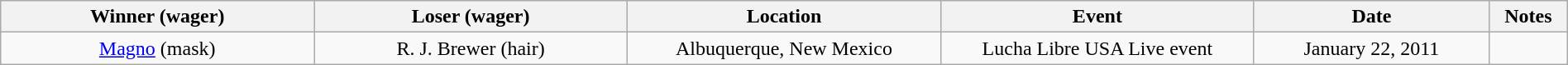<table class="wikitable sortable" width=100%  style="text-align: center">
<tr>
<th width=20% scope="col">Winner (wager)</th>
<th width=20% scope="col">Loser (wager)</th>
<th width=20% scope="col">Location</th>
<th width=20% scope="col">Event</th>
<th width=15% scope="col">Date</th>
<th class="unsortable" width=5% scope="col">Notes</th>
</tr>
<tr>
<td><a href='#'>Magno</a> (mask)</td>
<td>R. J. Brewer (hair)</td>
<td>Albuquerque, New Mexico</td>
<td>Lucha Libre USA Live event</td>
<td>January 22, 2011</td>
<td></td>
</tr>
</table>
